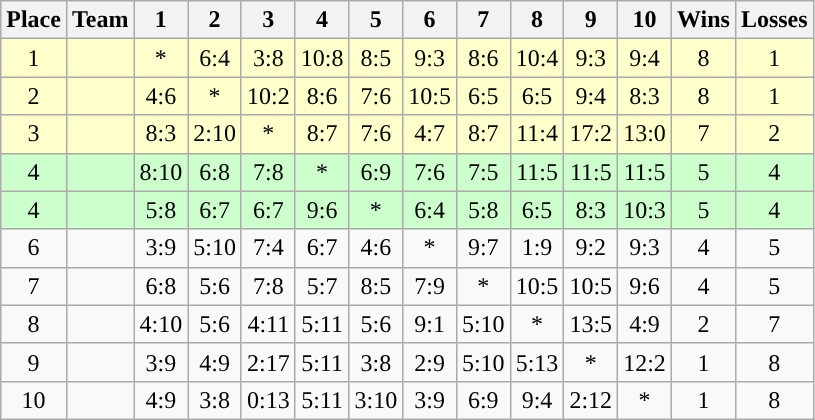<table class="wikitable" style="text-align:center;">
<tr>
<th>Place</th>
<th>Team</th>
<th width="25">1</th>
<th width="25">2</th>
<th width="25">3</th>
<th width="25">4</th>
<th width="25">5</th>
<th width="25">6</th>
<th width="25">7</th>
<th width="25">8</th>
<th width="25">9</th>
<th width="25">10</th>
<th>Wins</th>
<th>Losses</th>
</tr>
<tr bgcolor=#ffc>
<td>1</td>
<td align="left"></td>
<td>*</td>
<td>6:4</td>
<td>3:8</td>
<td>10:8</td>
<td>8:5</td>
<td>9:3</td>
<td>8:6</td>
<td>10:4</td>
<td>9:3</td>
<td>9:4</td>
<td>8</td>
<td>1</td>
</tr>
<tr bgcolor=#ffc>
<td>2</td>
<td align="left"></td>
<td>4:6</td>
<td>*</td>
<td>10:2</td>
<td>8:6</td>
<td>7:6</td>
<td>10:5</td>
<td>6:5</td>
<td>6:5</td>
<td>9:4</td>
<td>8:3</td>
<td>8</td>
<td>1</td>
</tr>
<tr bgcolor=#ffc>
<td>3</td>
<td align="left"></td>
<td>8:3</td>
<td>2:10</td>
<td>*</td>
<td>8:7</td>
<td>7:6</td>
<td>4:7</td>
<td>8:7</td>
<td>11:4</td>
<td>17:2</td>
<td>13:0</td>
<td>7</td>
<td>2</td>
</tr>
<tr bgcolor=#cfc>
<td>4</td>
<td align="left"></td>
<td>8:10</td>
<td>6:8</td>
<td>7:8</td>
<td>*</td>
<td>6:9</td>
<td>7:6</td>
<td>7:5</td>
<td>11:5</td>
<td>11:5</td>
<td>11:5</td>
<td>5</td>
<td>4</td>
</tr>
<tr bgcolor=#cfc>
<td>4</td>
<td align="left"></td>
<td>5:8</td>
<td>6:7</td>
<td>6:7</td>
<td>9:6</td>
<td>*</td>
<td>6:4</td>
<td>5:8</td>
<td>6:5</td>
<td>8:3</td>
<td>10:3</td>
<td>5</td>
<td>4</td>
</tr>
<tr>
<td>6</td>
<td align="left"></td>
<td>3:9</td>
<td>5:10</td>
<td>7:4</td>
<td>6:7</td>
<td>4:6</td>
<td>*</td>
<td>9:7</td>
<td>1:9</td>
<td>9:2</td>
<td>9:3</td>
<td>4</td>
<td>5</td>
</tr>
<tr>
<td>7</td>
<td align="left"></td>
<td>6:8</td>
<td>5:6</td>
<td>7:8</td>
<td>5:7</td>
<td>8:5</td>
<td>7:9</td>
<td>*</td>
<td>10:5</td>
<td>10:5</td>
<td>9:6</td>
<td>4</td>
<td>5</td>
</tr>
<tr>
<td>8</td>
<td align="left"></td>
<td>4:10</td>
<td>5:6</td>
<td>4:11</td>
<td>5:11</td>
<td>5:6</td>
<td>9:1</td>
<td>5:10</td>
<td>*</td>
<td>13:5</td>
<td>4:9</td>
<td>2</td>
<td>7</td>
</tr>
<tr>
<td>9</td>
<td align="left"></td>
<td>3:9</td>
<td>4:9</td>
<td>2:17</td>
<td>5:11</td>
<td>3:8</td>
<td>2:9</td>
<td>5:10</td>
<td>5:13</td>
<td>*</td>
<td>12:2</td>
<td>1</td>
<td>8</td>
</tr>
<tr>
<td>10</td>
<td align="left"></td>
<td>4:9</td>
<td>3:8</td>
<td>0:13</td>
<td>5:11</td>
<td>3:10</td>
<td>3:9</td>
<td>6:9</td>
<td>9:4</td>
<td>2:12</td>
<td>*</td>
<td>1</td>
<td>8</td>
</tr>
</table>
